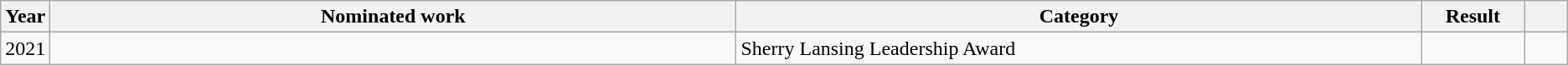<table class="wikitable sortable">
<tr>
<th scope="col" style="width:1em;">Year</th>
<th scope="col" style="width:39em;">Nominated work</th>
<th scope="col" style="width:39em;">Category</th>
<th scope="col" style="width:5em;">Result</th>
<th scope="col" style="width:2em;" class="unsortable"></th>
</tr>
<tr>
<td>2021</td>
<td></td>
<td>Sherry Lansing Leadership Award</td>
<td></td>
<td></td>
</tr>
</table>
